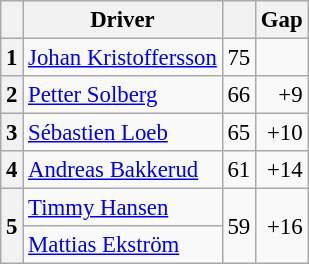<table class="wikitable" style="font-size: 95%;">
<tr>
<th></th>
<th>Driver</th>
<th></th>
<th>Gap</th>
</tr>
<tr>
<th>1</th>
<td> <a href='#'>Johan Kristoffersson</a></td>
<td align="right">75</td>
<td></td>
</tr>
<tr>
<th>2</th>
<td> <a href='#'>Petter Solberg</a></td>
<td align="right">66</td>
<td align="right">+9</td>
</tr>
<tr>
<th>3</th>
<td> <a href='#'>Sébastien Loeb</a></td>
<td align="right">65</td>
<td align="right">+10</td>
</tr>
<tr>
<th>4</th>
<td> <a href='#'>Andreas Bakkerud</a></td>
<td align="right">61</td>
<td align="right">+14</td>
</tr>
<tr>
<th rowspan=2>5</th>
<td> <a href='#'>Timmy Hansen</a></td>
<td rowspan=2 align="right">59</td>
<td rowspan=2 align="right">+16</td>
</tr>
<tr>
<td> <a href='#'>Mattias Ekström</a></td>
</tr>
</table>
